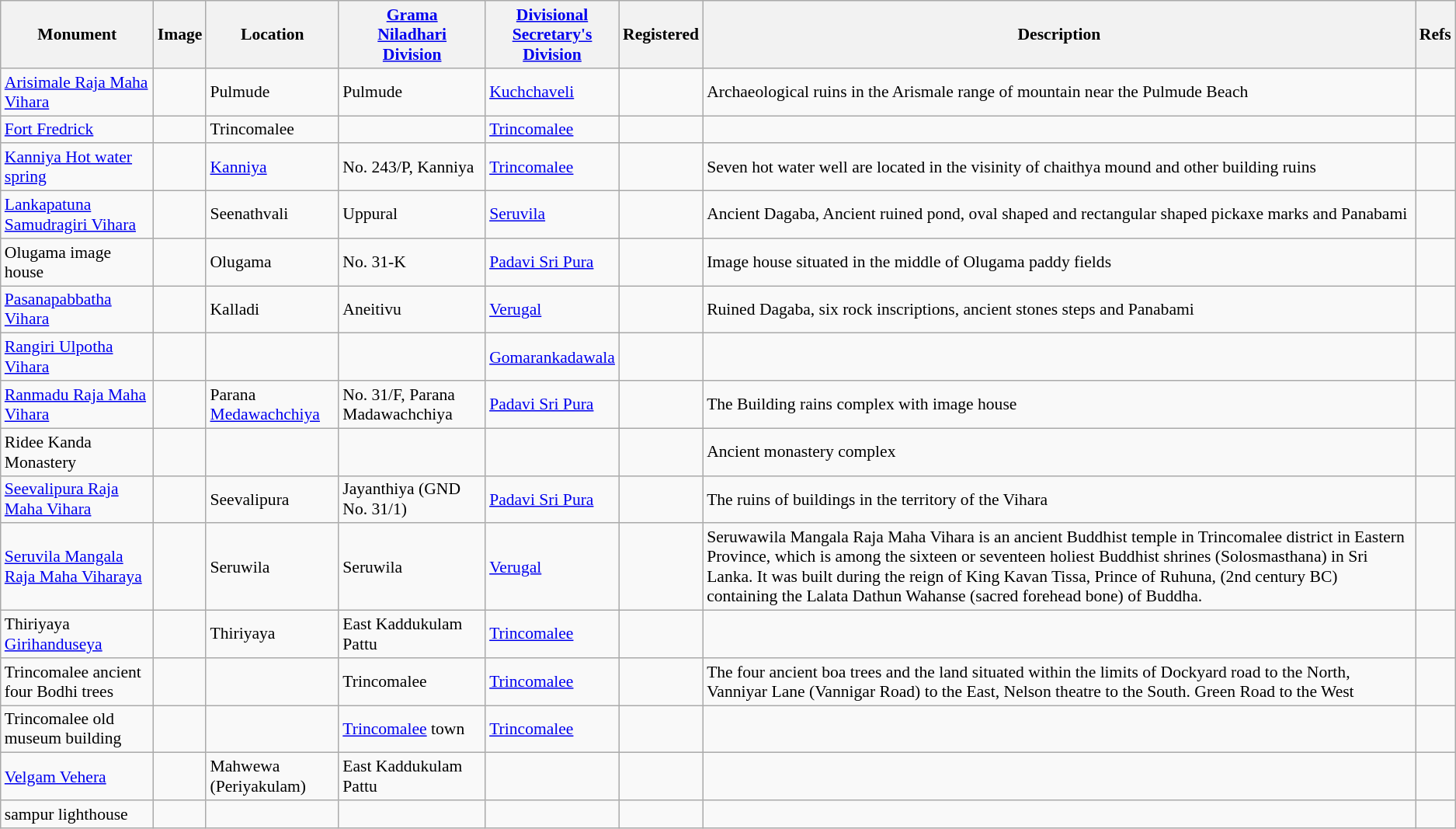<table class="wikitable plainrowheaders sortable" style="font-size:90%; text-align:left;">
<tr>
<th>Monument</th>
<th>Image</th>
<th>Location</th>
<th><a href='#'>Grama<br>Niladhari<br>Division</a></th>
<th><a href='#'>Divisional<br>Secretary's<br>Division</a></th>
<th>Registered</th>
<th>Description</th>
<th>Refs</th>
</tr>
<tr>
<td><a href='#'>Arisimale Raja Maha Vihara</a></td>
<td></td>
<td>Pulmude</td>
<td>Pulmude</td>
<td><a href='#'>Kuchchaveli</a></td>
<td align=center></td>
<td>Archaeological ruins in the Arismale range of mountain near the Pulmude Beach</td>
<td></td>
</tr>
<tr>
<td><a href='#'>Fort Fredrick</a></td>
<td></td>
<td>Trincomalee</td>
<td></td>
<td><a href='#'>Trincomalee</a></td>
<td align=center></td>
<td></td>
<td></td>
</tr>
<tr>
<td><a href='#'>Kanniya Hot water spring</a></td>
<td></td>
<td><a href='#'>Kanniya</a></td>
<td>No. 243/P, Kanniya</td>
<td><a href='#'>Trincomalee</a></td>
<td align=center></td>
<td>Seven hot water well are located in the visinity of chaithya mound and other building ruins</td>
<td></td>
</tr>
<tr>
<td><a href='#'>Lankapatuna Samudragiri Vihara</a></td>
<td></td>
<td>Seenathvali</td>
<td>Uppural</td>
<td><a href='#'>Seruvila</a></td>
<td align=center></td>
<td>Ancient Dagaba, Ancient ruined pond, oval shaped and rectangular shaped pickaxe marks and Panabami</td>
<td></td>
</tr>
<tr>
<td>Olugama image house</td>
<td></td>
<td>Olugama</td>
<td>No. 31-K</td>
<td><a href='#'>Padavi Sri Pura</a></td>
<td align=center></td>
<td>Image house situated in the middle of Olugama paddy fields</td>
<td></td>
</tr>
<tr>
<td><a href='#'>Pasanapabbatha Vihara</a></td>
<td></td>
<td>Kalladi</td>
<td>Aneitivu</td>
<td><a href='#'>Verugal</a></td>
<td align=center></td>
<td>Ruined Dagaba, six rock inscriptions, ancient stones steps and Panabami</td>
<td></td>
</tr>
<tr>
<td><a href='#'>Rangiri Ulpotha Vihara</a></td>
<td></td>
<td></td>
<td></td>
<td><a href='#'>Gomarankadawala</a></td>
<td align=center></td>
<td></td>
<td></td>
</tr>
<tr>
<td><a href='#'>Ranmadu Raja Maha Vihara</a></td>
<td></td>
<td>Parana <a href='#'>Medawachchiya</a></td>
<td>No. 31/F, Parana Madawachchiya</td>
<td><a href='#'>Padavi Sri Pura</a></td>
<td align=center></td>
<td>The Building rains complex with image house</td>
<td></td>
</tr>
<tr>
<td>Ridee Kanda Monastery</td>
<td></td>
<td></td>
<td></td>
<td></td>
<td align=center></td>
<td>Ancient monastery complex</td>
<td></td>
</tr>
<tr>
<td><a href='#'>Seevalipura Raja Maha Vihara</a></td>
<td></td>
<td>Seevalipura</td>
<td>Jayanthiya (GND No. 31/1)</td>
<td><a href='#'>Padavi Sri Pura</a></td>
<td align=center></td>
<td>The ruins of buildings in the territory of the Vihara</td>
<td></td>
</tr>
<tr>
<td><a href='#'>Seruvila Mangala Raja Maha Viharaya</a></td>
<td></td>
<td>Seruwila</td>
<td>Seruwila</td>
<td><a href='#'>Verugal</a></td>
<td align=center></td>
<td>Seruwawila Mangala Raja Maha Vihara is an ancient Buddhist temple in Trincomalee district in Eastern Province, which is among the sixteen or seventeen holiest Buddhist shrines (Solosmasthana) in Sri Lanka. It was built during the reign of King Kavan Tissa, Prince of Ruhuna, (2nd century BC) containing the Lalata Dathun Wahanse (sacred forehead bone) of Buddha.</td>
<td></td>
</tr>
<tr>
<td>Thiriyaya <a href='#'>Girihanduseya</a></td>
<td></td>
<td>Thiriyaya</td>
<td>East Kaddukulam Pattu</td>
<td><a href='#'>Trincomalee</a></td>
<td align=center></td>
<td></td>
<td></td>
</tr>
<tr>
<td>Trincomalee ancient four Bodhi trees</td>
<td></td>
<td></td>
<td>Trincomalee</td>
<td><a href='#'>Trincomalee</a></td>
<td align=center></td>
<td>The four ancient boa trees and the land situated within the limits of Dockyard road to the North, Vanniyar Lane (Vannigar Road) to the East, Nelson theatre to the South. Green Road to the West</td>
<td></td>
</tr>
<tr>
<td>Trincomalee old museum building</td>
<td></td>
<td></td>
<td><a href='#'>Trincomalee</a> town</td>
<td><a href='#'>Trincomalee</a></td>
<td align=center></td>
<td></td>
<td></td>
</tr>
<tr>
<td><a href='#'>Velgam Vehera</a></td>
<td></td>
<td>Mahwewa (Periyakulam)</td>
<td>East Kaddukulam Pattu</td>
<td></td>
<td align=center></td>
<td></td>
<td></td>
</tr>
<tr>
<td>sampur lighthouse</td>
<td></td>
<td></td>
<td></td>
<td align=center></td>
<td></td>
<td></td>
</tr>
</table>
